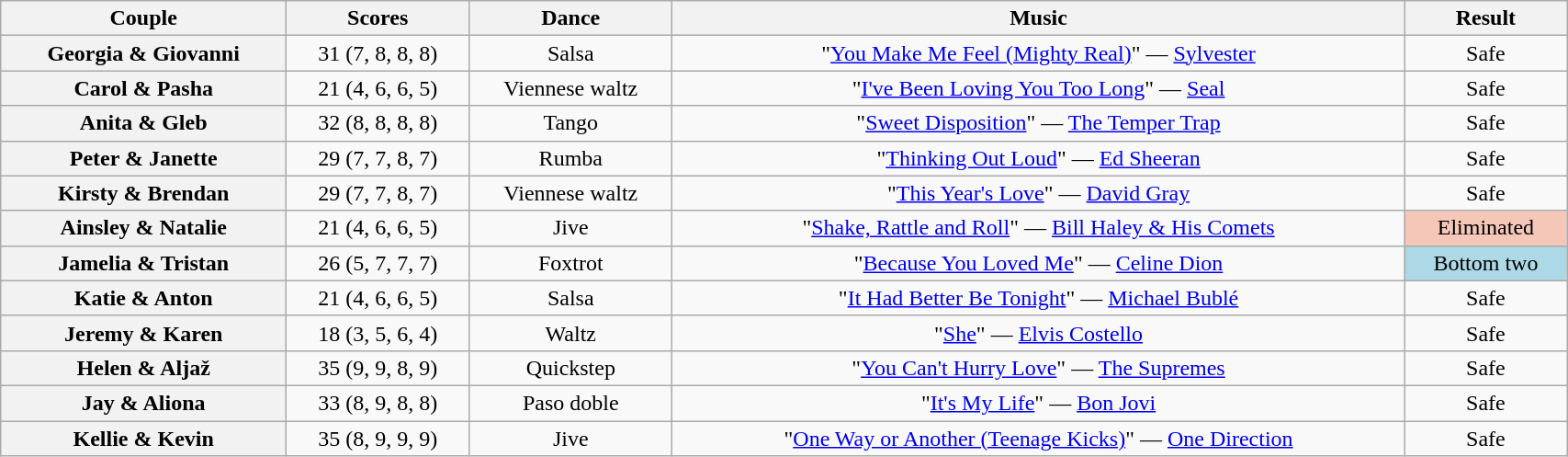<table class="wikitable sortable" style="text-align:center; width:90%">
<tr>
<th scope="col">Couple</th>
<th scope="col">Scores</th>
<th scope="col" class="unsortable">Dance</th>
<th scope="col" class="unsortable">Music</th>
<th scope="col" class="unsortable">Result</th>
</tr>
<tr>
<th scope="row">Georgia & Giovanni</th>
<td>31 (7, 8, 8, 8)</td>
<td>Salsa</td>
<td>"<a href='#'>You Make Me Feel (Mighty Real)</a>" — <a href='#'>Sylvester</a></td>
<td>Safe</td>
</tr>
<tr>
<th scope="row">Carol & Pasha</th>
<td>21 (4, 6, 6, 5)</td>
<td>Viennese waltz</td>
<td>"<a href='#'>I've Been Loving You Too Long</a>" — <a href='#'>Seal</a></td>
<td>Safe</td>
</tr>
<tr>
<th scope="row">Anita & Gleb</th>
<td>32 (8, 8, 8, 8)</td>
<td>Tango</td>
<td>"<a href='#'>Sweet Disposition</a>" — <a href='#'>The Temper Trap</a></td>
<td>Safe</td>
</tr>
<tr>
<th scope="row">Peter & Janette</th>
<td>29 (7, 7, 8, 7)</td>
<td>Rumba</td>
<td>"<a href='#'>Thinking Out Loud</a>" — <a href='#'>Ed Sheeran</a></td>
<td>Safe</td>
</tr>
<tr>
<th scope="row">Kirsty & Brendan</th>
<td>29 (7, 7, 8, 7)</td>
<td>Viennese waltz</td>
<td>"<a href='#'>This Year's Love</a>" — <a href='#'>David Gray</a></td>
<td>Safe</td>
</tr>
<tr>
<th scope="row">Ainsley & Natalie</th>
<td>21 (4, 6, 6, 5)</td>
<td>Jive</td>
<td>"<a href='#'>Shake, Rattle and Roll</a>" — <a href='#'>Bill Haley & His Comets</a></td>
<td bgcolor="f4c7b8">Eliminated</td>
</tr>
<tr>
<th scope="row">Jamelia & Tristan</th>
<td>26 (5, 7, 7, 7)</td>
<td>Foxtrot</td>
<td>"<a href='#'>Because You Loved Me</a>" — <a href='#'>Celine Dion</a></td>
<td bgcolor="lightblue">Bottom two</td>
</tr>
<tr>
<th scope="row">Katie & Anton</th>
<td>21 (4, 6, 6, 5)</td>
<td>Salsa</td>
<td>"<a href='#'>It Had Better Be Tonight</a>" — <a href='#'>Michael Bublé</a></td>
<td>Safe</td>
</tr>
<tr>
<th scope="row">Jeremy & Karen</th>
<td>18 (3, 5, 6, 4)</td>
<td>Waltz</td>
<td>"<a href='#'>She</a>" — <a href='#'>Elvis Costello</a></td>
<td>Safe</td>
</tr>
<tr>
<th scope="row">Helen & Aljaž</th>
<td>35 (9, 9, 8, 9)</td>
<td>Quickstep</td>
<td>"<a href='#'>You Can't Hurry Love</a>" — <a href='#'>The Supremes</a></td>
<td>Safe</td>
</tr>
<tr>
<th scope="row">Jay & Aliona</th>
<td>33 (8, 9, 8, 8)</td>
<td>Paso doble</td>
<td>"<a href='#'>It's My Life</a>" — <a href='#'>Bon Jovi</a></td>
<td>Safe</td>
</tr>
<tr>
<th scope="row">Kellie & Kevin</th>
<td>35 (8, 9, 9, 9)</td>
<td>Jive</td>
<td>"<a href='#'>One Way or Another (Teenage Kicks)</a>" — <a href='#'>One Direction</a></td>
<td>Safe</td>
</tr>
</table>
